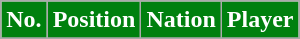<table class="wikitable sortable">
<tr>
<th style="background:#00800E; color:#fff;" scope="col">No.</th>
<th style="background:#00800E; color:#fff;" scope="col">Position</th>
<th style="background:#00800E; color:#fff;" scope="col">Nation</th>
<th style="background:#00800E; color:#fff;" scope="col">Player</th>
</tr>
<tr>
</tr>
</table>
